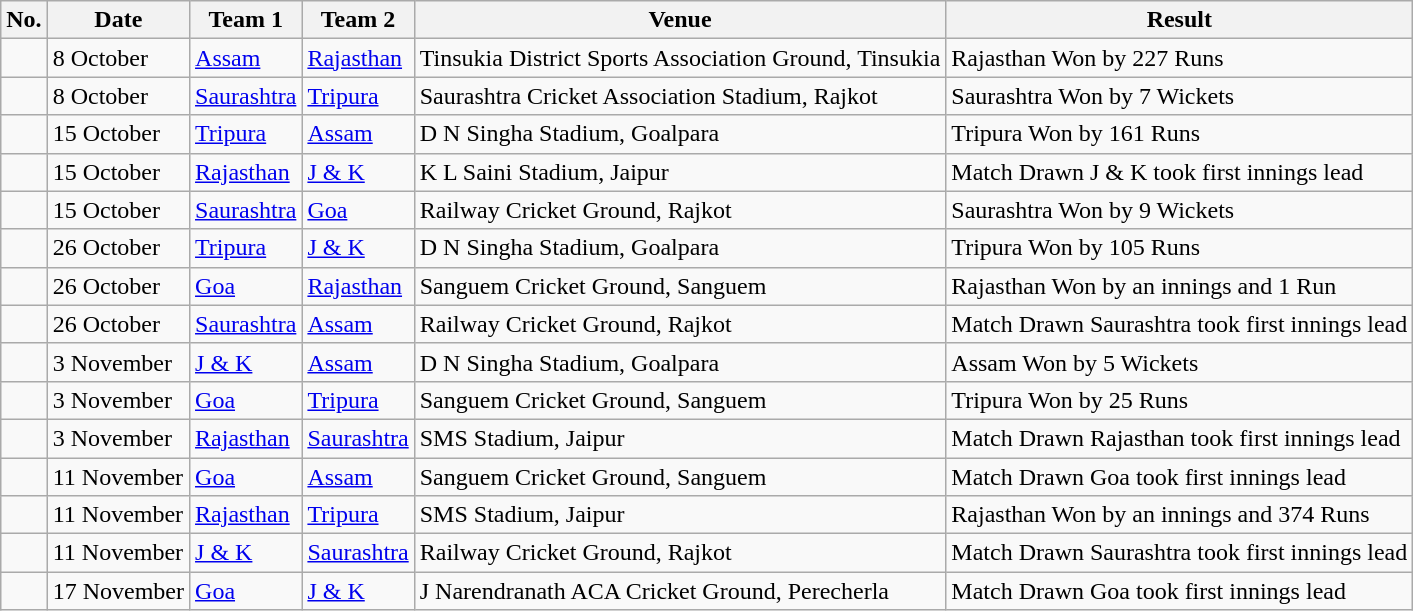<table class="wikitable collapsible collapsed">
<tr>
<th>No.</th>
<th>Date</th>
<th>Team 1</th>
<th>Team 2</th>
<th>Venue</th>
<th>Result</th>
</tr>
<tr>
<td> </td>
<td>8 October</td>
<td><a href='#'>Assam</a></td>
<td><a href='#'>Rajasthan</a></td>
<td>Tinsukia District Sports Association Ground, Tinsukia</td>
<td>Rajasthan Won by 227 Runs</td>
</tr>
<tr>
<td> </td>
<td>8 October</td>
<td><a href='#'>Saurashtra</a></td>
<td><a href='#'>Tripura</a></td>
<td>Saurashtra Cricket Association Stadium, Rajkot</td>
<td>Saurashtra Won by 7 Wickets</td>
</tr>
<tr>
<td> </td>
<td>15 October</td>
<td><a href='#'>Tripura</a></td>
<td><a href='#'>Assam</a></td>
<td>D N Singha Stadium, Goalpara</td>
<td>Tripura Won by 161 Runs</td>
</tr>
<tr>
<td> </td>
<td>15 October</td>
<td><a href='#'>Rajasthan</a></td>
<td><a href='#'>J & K</a></td>
<td>K L Saini Stadium, Jaipur</td>
<td>Match Drawn J & K took first innings lead</td>
</tr>
<tr>
<td> </td>
<td>15 October</td>
<td><a href='#'>Saurashtra</a></td>
<td><a href='#'>Goa</a></td>
<td>Railway Cricket Ground, Rajkot</td>
<td>Saurashtra Won by 9 Wickets</td>
</tr>
<tr>
<td> </td>
<td>26 October</td>
<td><a href='#'>Tripura</a></td>
<td><a href='#'>J & K</a></td>
<td>D N Singha Stadium, Goalpara</td>
<td>Tripura Won by 105 Runs</td>
</tr>
<tr>
<td> </td>
<td>26 October</td>
<td><a href='#'>Goa</a></td>
<td><a href='#'>Rajasthan</a></td>
<td>Sanguem Cricket Ground, Sanguem</td>
<td>Rajasthan Won by an innings and 1 Run</td>
</tr>
<tr>
<td> </td>
<td>26 October</td>
<td><a href='#'>Saurashtra</a></td>
<td><a href='#'>Assam</a></td>
<td>Railway Cricket Ground, Rajkot</td>
<td>Match Drawn Saurashtra took first innings lead</td>
</tr>
<tr>
<td> </td>
<td>3 November</td>
<td><a href='#'>J & K</a></td>
<td><a href='#'>Assam</a></td>
<td>D N Singha Stadium, Goalpara</td>
<td>Assam Won by 5 Wickets</td>
</tr>
<tr>
<td> </td>
<td>3 November</td>
<td><a href='#'>Goa</a></td>
<td><a href='#'>Tripura</a></td>
<td>Sanguem Cricket Ground, Sanguem</td>
<td>Tripura Won by 25 Runs</td>
</tr>
<tr>
<td> </td>
<td>3 November</td>
<td><a href='#'>Rajasthan</a></td>
<td><a href='#'>Saurashtra</a></td>
<td>SMS Stadium, Jaipur</td>
<td>Match Drawn Rajasthan took first innings lead</td>
</tr>
<tr>
<td> </td>
<td>11 November</td>
<td><a href='#'>Goa</a></td>
<td><a href='#'>Assam</a></td>
<td>Sanguem Cricket Ground, Sanguem</td>
<td>Match Drawn Goa took first innings lead</td>
</tr>
<tr>
<td> </td>
<td>11 November</td>
<td><a href='#'>Rajasthan</a></td>
<td><a href='#'>Tripura</a></td>
<td>SMS Stadium, Jaipur</td>
<td>Rajasthan Won by an innings and 374 Runs</td>
</tr>
<tr>
<td> </td>
<td>11 November</td>
<td><a href='#'>J & K</a></td>
<td><a href='#'>Saurashtra</a></td>
<td>Railway Cricket Ground, Rajkot</td>
<td>Match Drawn Saurashtra took first innings lead</td>
</tr>
<tr>
<td> </td>
<td>17 November</td>
<td><a href='#'>Goa</a></td>
<td><a href='#'>J & K</a></td>
<td>J Narendranath ACA Cricket Ground, Perecherla</td>
<td>Match Drawn Goa took first innings lead</td>
</tr>
</table>
